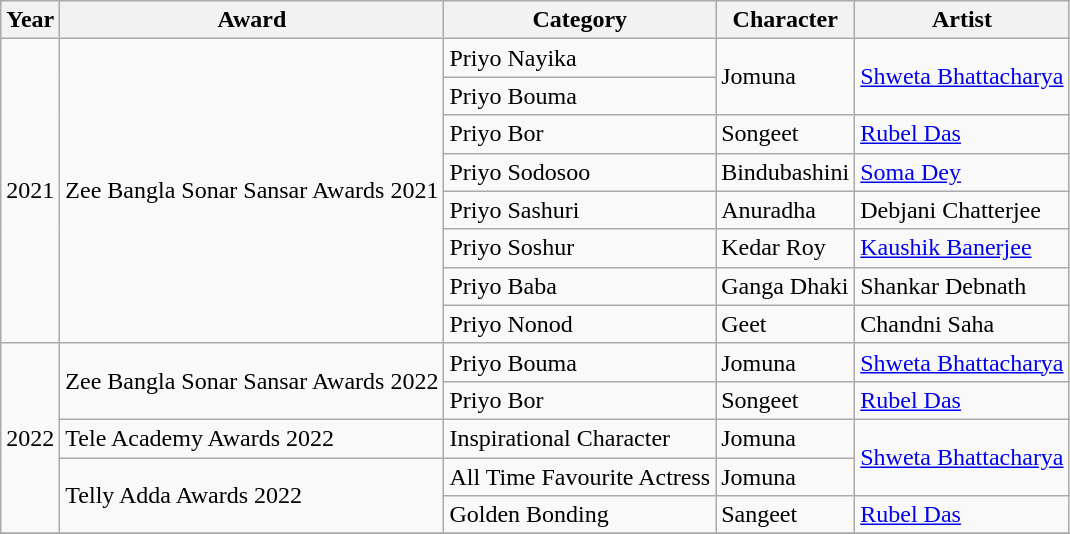<table class="wikitable sortable">
<tr>
<th>Year</th>
<th>Award</th>
<th>Category</th>
<th>Character</th>
<th>Artist</th>
</tr>
<tr>
<td rowspan="8">2021</td>
<td rowspan="8">Zee Bangla Sonar Sansar Awards 2021</td>
<td>Priyo Nayika</td>
<td rowspan="2">Jomuna</td>
<td rowspan="2"><a href='#'>Shweta Bhattacharya</a></td>
</tr>
<tr>
<td>Priyo Bouma </td>
</tr>
<tr>
<td>Priyo Bor</td>
<td>Songeet</td>
<td><a href='#'>Rubel Das</a></td>
</tr>
<tr>
<td>Priyo Sodosoo</td>
<td>Bindubashini</td>
<td><a href='#'>Soma Dey</a></td>
</tr>
<tr>
<td>Priyo Sashuri</td>
<td>Anuradha</td>
<td>Debjani Chatterjee</td>
</tr>
<tr>
<td>Priyo Soshur</td>
<td>Kedar Roy</td>
<td><a href='#'>Kaushik Banerjee</a></td>
</tr>
<tr>
<td>Priyo Baba</td>
<td>Ganga Dhaki</td>
<td>Shankar Debnath</td>
</tr>
<tr>
<td>Priyo Nonod</td>
<td>Geet</td>
<td>Chandni Saha</td>
</tr>
<tr>
<td rowspan="5">2022</td>
<td rowspan="2">Zee Bangla Sonar Sansar Awards 2022</td>
<td>Priyo Bouma</td>
<td>Jomuna</td>
<td><a href='#'>Shweta Bhattacharya</a></td>
</tr>
<tr>
<td>Priyo Bor</td>
<td>Songeet</td>
<td><a href='#'>Rubel Das</a></td>
</tr>
<tr>
<td>Tele Academy Awards 2022</td>
<td>Inspirational Character</td>
<td>Jomuna</td>
<td rowspan="2"><a href='#'>Shweta Bhattacharya</a></td>
</tr>
<tr>
<td rowspan="2">Telly Adda Awards 2022</td>
<td>All Time Favourite Actress</td>
<td>Jomuna</td>
</tr>
<tr>
<td>Golden Bonding</td>
<td>Sangeet</td>
<td><a href='#'>Rubel Das</a></td>
</tr>
<tr>
</tr>
</table>
